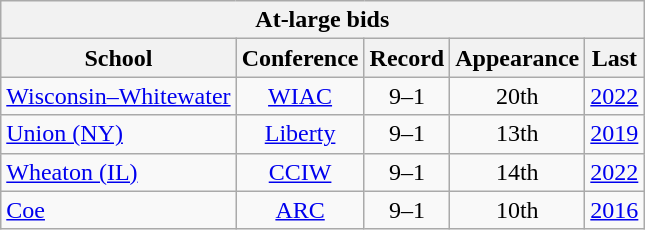<table class="wikitable sortable" style="text-align: left;">
<tr>
<th colspan="8" style=>At-large bids</th>
</tr>
<tr>
<th>School</th>
<th>Conference</th>
<th>Record</th>
<th>Appearance</th>
<th>Last</th>
</tr>
<tr>
<td><a href='#'>Wisconsin–Whitewater</a></td>
<td align=center><a href='#'>WIAC</a></td>
<td align=center>9–1</td>
<td align=center>20th</td>
<td><a href='#'>2022</a></td>
</tr>
<tr>
<td><a href='#'>Union (NY)</a></td>
<td align=center><a href='#'>Liberty</a></td>
<td align=center>9–1</td>
<td align=center>13th</td>
<td><a href='#'>2019</a></td>
</tr>
<tr>
<td><a href='#'>Wheaton (IL)</a></td>
<td align=center><a href='#'>CCIW</a></td>
<td align=center>9–1</td>
<td align=center>14th</td>
<td><a href='#'>2022</a></td>
</tr>
<tr>
<td><a href='#'>Coe</a></td>
<td align=center><a href='#'>ARC</a></td>
<td align=center>9–1</td>
<td align=center>10th</td>
<td><a href='#'>2016</a></td>
</tr>
</table>
